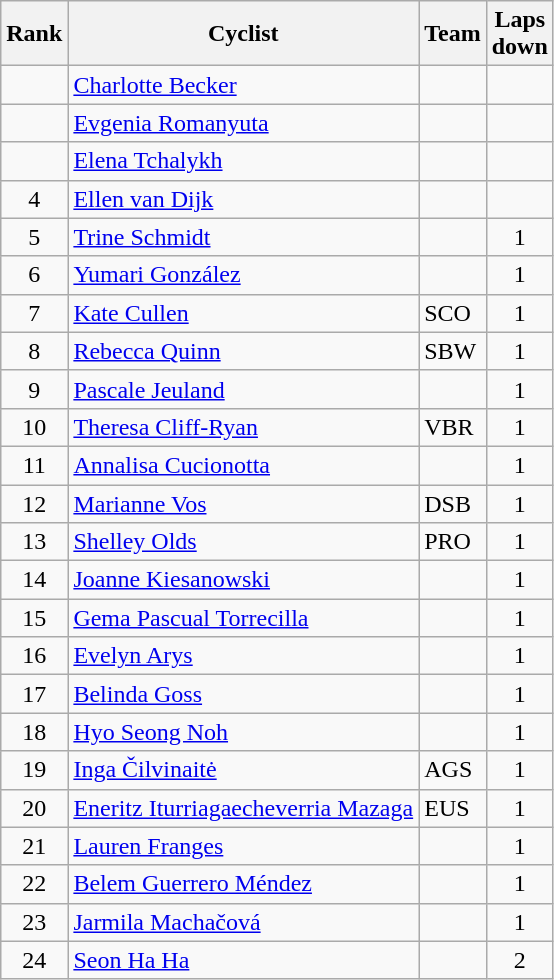<table class="wikitable sortable" style="text-align:center;">
<tr>
<th>Rank</th>
<th class="unsortable">Cyclist</th>
<th>Team</th>
<th>Laps<br>down</th>
</tr>
<tr>
<td align=center></td>
<td align=left><a href='#'>Charlotte Becker</a></td>
<td align=left></td>
<td></td>
</tr>
<tr>
<td align=center></td>
<td align=left><a href='#'>Evgenia Romanyuta</a></td>
<td align=left></td>
<td></td>
</tr>
<tr>
<td align=center></td>
<td align=left><a href='#'>Elena Tchalykh</a></td>
<td align=left></td>
<td></td>
</tr>
<tr>
<td align=center>4</td>
<td align=left><a href='#'>Ellen van Dijk</a></td>
<td align=left></td>
<td></td>
</tr>
<tr>
<td align=center>5</td>
<td align=left><a href='#'>Trine Schmidt</a></td>
<td align=left></td>
<td>1</td>
</tr>
<tr>
<td align=center>6</td>
<td align=left><a href='#'>Yumari González</a></td>
<td align=left></td>
<td>1</td>
</tr>
<tr>
<td align=center>7</td>
<td align=left><a href='#'>Kate Cullen</a></td>
<td align=left>SCO</td>
<td>1</td>
</tr>
<tr>
<td align=center>8</td>
<td align=left><a href='#'>Rebecca Quinn</a></td>
<td align=left>SBW</td>
<td>1</td>
</tr>
<tr>
<td align=center>9</td>
<td align=left><a href='#'>Pascale Jeuland</a></td>
<td align=left></td>
<td>1</td>
</tr>
<tr>
<td align=center>10</td>
<td align=left><a href='#'>Theresa Cliff-Ryan</a></td>
<td align=left>VBR</td>
<td>1</td>
</tr>
<tr>
<td align=center>11</td>
<td align=left><a href='#'>Annalisa Cucionotta</a></td>
<td align=left></td>
<td>1</td>
</tr>
<tr>
<td align=center>12</td>
<td align=left><a href='#'>Marianne Vos</a></td>
<td align=left>DSB</td>
<td>1</td>
</tr>
<tr>
<td align=center>13</td>
<td align=left><a href='#'>Shelley Olds</a></td>
<td align=left>PRO</td>
<td>1</td>
</tr>
<tr>
<td align=center>14</td>
<td align=left><a href='#'>Joanne Kiesanowski</a></td>
<td align=left></td>
<td>1</td>
</tr>
<tr>
<td align=center>15</td>
<td align=left><a href='#'>Gema Pascual Torrecilla</a></td>
<td align=left></td>
<td>1</td>
</tr>
<tr>
<td align=center>16</td>
<td align=left><a href='#'>Evelyn Arys</a></td>
<td align=left></td>
<td>1</td>
</tr>
<tr>
<td align=center>17</td>
<td align=left><a href='#'>Belinda Goss</a></td>
<td align=left></td>
<td>1</td>
</tr>
<tr>
<td align=center>18</td>
<td align=left><a href='#'>Hyo Seong Noh</a></td>
<td align=left></td>
<td>1</td>
</tr>
<tr>
<td align=center>19</td>
<td align=left><a href='#'>Inga Čilvinaitė</a></td>
<td align=left>AGS</td>
<td>1</td>
</tr>
<tr>
<td align=center>20</td>
<td align=left><a href='#'>Eneritz Iturriagaecheverria Mazaga</a></td>
<td align=left>EUS</td>
<td>1</td>
</tr>
<tr>
<td align=center>21</td>
<td align=left><a href='#'>Lauren Franges</a></td>
<td align=left></td>
<td>1</td>
</tr>
<tr>
<td align=center>22</td>
<td align=left><a href='#'>Belem Guerrero Méndez</a></td>
<td align=left></td>
<td>1</td>
</tr>
<tr>
<td align=center>23</td>
<td align=left><a href='#'>Jarmila Machačová</a></td>
<td align=left></td>
<td>1</td>
</tr>
<tr>
<td align=center>24</td>
<td align=left><a href='#'>Seon Ha Ha</a></td>
<td align=left></td>
<td>2</td>
</tr>
</table>
